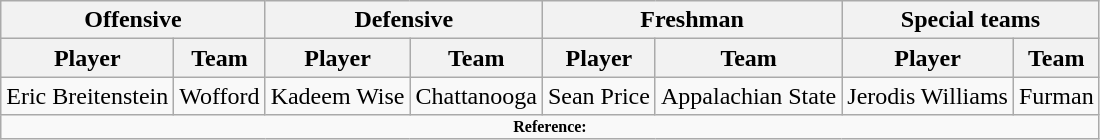<table class="wikitable" border="1">
<tr>
<th colspan="2">Offensive</th>
<th colspan="2">Defensive</th>
<th colspan="2">Freshman</th>
<th colspan="2">Special teams</th>
</tr>
<tr>
<th>Player</th>
<th>Team</th>
<th>Player</th>
<th>Team</th>
<th>Player</th>
<th>Team</th>
<th>Player</th>
<th>Team</th>
</tr>
<tr>
<td>Eric Breitenstein</td>
<td>Wofford</td>
<td>Kadeem Wise</td>
<td>Chattanooga</td>
<td>Sean Price</td>
<td>Appalachian State</td>
<td>Jerodis Williams</td>
<td>Furman</td>
</tr>
<tr>
<td colspan="8" style="font-size: 8pt" align="center"><strong>Reference:</strong></td>
</tr>
</table>
